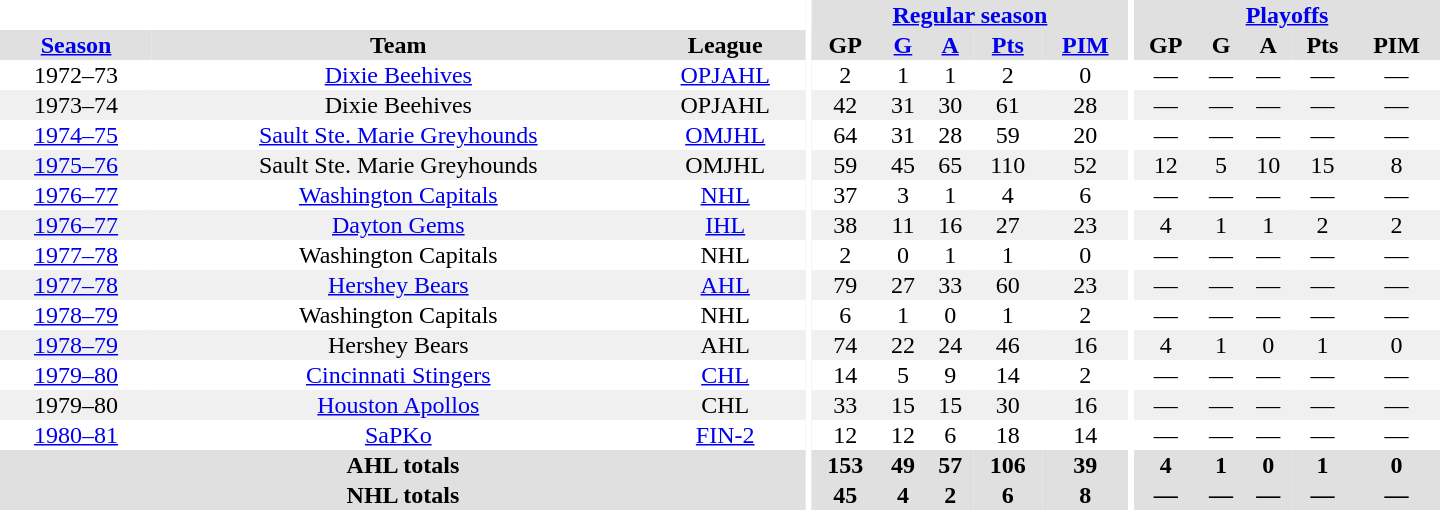<table border="0" cellpadding="1" cellspacing="0" style="text-align:center; width:60em">
<tr bgcolor="#e0e0e0">
<th colspan="3" bgcolor="#ffffff"></th>
<th rowspan="100" bgcolor="#ffffff"></th>
<th colspan="5"><a href='#'>Regular season</a></th>
<th rowspan="100" bgcolor="#ffffff"></th>
<th colspan="5"><a href='#'>Playoffs</a></th>
</tr>
<tr bgcolor="#e0e0e0">
<th><a href='#'>Season</a></th>
<th>Team</th>
<th>League</th>
<th>GP</th>
<th><a href='#'>G</a></th>
<th><a href='#'>A</a></th>
<th><a href='#'>Pts</a></th>
<th><a href='#'>PIM</a></th>
<th>GP</th>
<th>G</th>
<th>A</th>
<th>Pts</th>
<th>PIM</th>
</tr>
<tr>
<td>1972–73</td>
<td><a href='#'>Dixie Beehives</a></td>
<td><a href='#'>OPJAHL</a></td>
<td>2</td>
<td>1</td>
<td>1</td>
<td>2</td>
<td>0</td>
<td>—</td>
<td>—</td>
<td>—</td>
<td>—</td>
<td>—</td>
</tr>
<tr bgcolor="#f0f0f0">
<td>1973–74</td>
<td>Dixie Beehives</td>
<td>OPJAHL</td>
<td>42</td>
<td>31</td>
<td>30</td>
<td>61</td>
<td>28</td>
<td>—</td>
<td>—</td>
<td>—</td>
<td>—</td>
<td>—</td>
</tr>
<tr>
<td><a href='#'>1974–75</a></td>
<td><a href='#'>Sault Ste. Marie Greyhounds</a></td>
<td><a href='#'>OMJHL</a></td>
<td>64</td>
<td>31</td>
<td>28</td>
<td>59</td>
<td>20</td>
<td>—</td>
<td>—</td>
<td>—</td>
<td>—</td>
<td>—</td>
</tr>
<tr bgcolor="#f0f0f0">
<td><a href='#'>1975–76</a></td>
<td>Sault Ste. Marie Greyhounds</td>
<td>OMJHL</td>
<td>59</td>
<td>45</td>
<td>65</td>
<td>110</td>
<td>52</td>
<td>12</td>
<td>5</td>
<td>10</td>
<td>15</td>
<td>8</td>
</tr>
<tr>
<td><a href='#'>1976–77</a></td>
<td><a href='#'>Washington Capitals</a></td>
<td><a href='#'>NHL</a></td>
<td>37</td>
<td>3</td>
<td>1</td>
<td>4</td>
<td>6</td>
<td>—</td>
<td>—</td>
<td>—</td>
<td>—</td>
<td>—</td>
</tr>
<tr bgcolor="#f0f0f0">
<td><a href='#'>1976–77</a></td>
<td><a href='#'>Dayton Gems</a></td>
<td><a href='#'>IHL</a></td>
<td>38</td>
<td>11</td>
<td>16</td>
<td>27</td>
<td>23</td>
<td>4</td>
<td>1</td>
<td>1</td>
<td>2</td>
<td>2</td>
</tr>
<tr>
<td><a href='#'>1977–78</a></td>
<td>Washington Capitals</td>
<td>NHL</td>
<td>2</td>
<td>0</td>
<td>1</td>
<td>1</td>
<td>0</td>
<td>—</td>
<td>—</td>
<td>—</td>
<td>—</td>
<td>—</td>
</tr>
<tr bgcolor="#f0f0f0">
<td><a href='#'>1977–78</a></td>
<td><a href='#'>Hershey Bears</a></td>
<td><a href='#'>AHL</a></td>
<td>79</td>
<td>27</td>
<td>33</td>
<td>60</td>
<td>23</td>
<td>—</td>
<td>—</td>
<td>—</td>
<td>—</td>
<td>—</td>
</tr>
<tr>
<td><a href='#'>1978–79</a></td>
<td>Washington Capitals</td>
<td>NHL</td>
<td>6</td>
<td>1</td>
<td>0</td>
<td>1</td>
<td>2</td>
<td>—</td>
<td>—</td>
<td>—</td>
<td>—</td>
<td>—</td>
</tr>
<tr bgcolor="#f0f0f0">
<td><a href='#'>1978–79</a></td>
<td>Hershey Bears</td>
<td>AHL</td>
<td>74</td>
<td>22</td>
<td>24</td>
<td>46</td>
<td>16</td>
<td>4</td>
<td>1</td>
<td>0</td>
<td>1</td>
<td>0</td>
</tr>
<tr>
<td><a href='#'>1979–80</a></td>
<td><a href='#'>Cincinnati Stingers</a></td>
<td><a href='#'>CHL</a></td>
<td>14</td>
<td>5</td>
<td>9</td>
<td>14</td>
<td>2</td>
<td>—</td>
<td>—</td>
<td>—</td>
<td>—</td>
<td>—</td>
</tr>
<tr bgcolor="#f0f0f0">
<td>1979–80</td>
<td><a href='#'>Houston Apollos</a></td>
<td>CHL</td>
<td>33</td>
<td>15</td>
<td>15</td>
<td>30</td>
<td>16</td>
<td>—</td>
<td>—</td>
<td>—</td>
<td>—</td>
<td>—</td>
</tr>
<tr>
<td><a href='#'>1980–81</a></td>
<td><a href='#'>SaPKo</a></td>
<td><a href='#'>FIN-2</a></td>
<td>12</td>
<td>12</td>
<td>6</td>
<td>18</td>
<td>14</td>
<td>—</td>
<td>—</td>
<td>—</td>
<td>—</td>
<td>—</td>
</tr>
<tr bgcolor="#e0e0e0">
<th colspan="3">AHL totals</th>
<th>153</th>
<th>49</th>
<th>57</th>
<th>106</th>
<th>39</th>
<th>4</th>
<th>1</th>
<th>0</th>
<th>1</th>
<th>0</th>
</tr>
<tr bgcolor="#e0e0e0">
<th colspan="3">NHL totals</th>
<th>45</th>
<th>4</th>
<th>2</th>
<th>6</th>
<th>8</th>
<th>—</th>
<th>—</th>
<th>—</th>
<th>—</th>
<th>—</th>
</tr>
</table>
